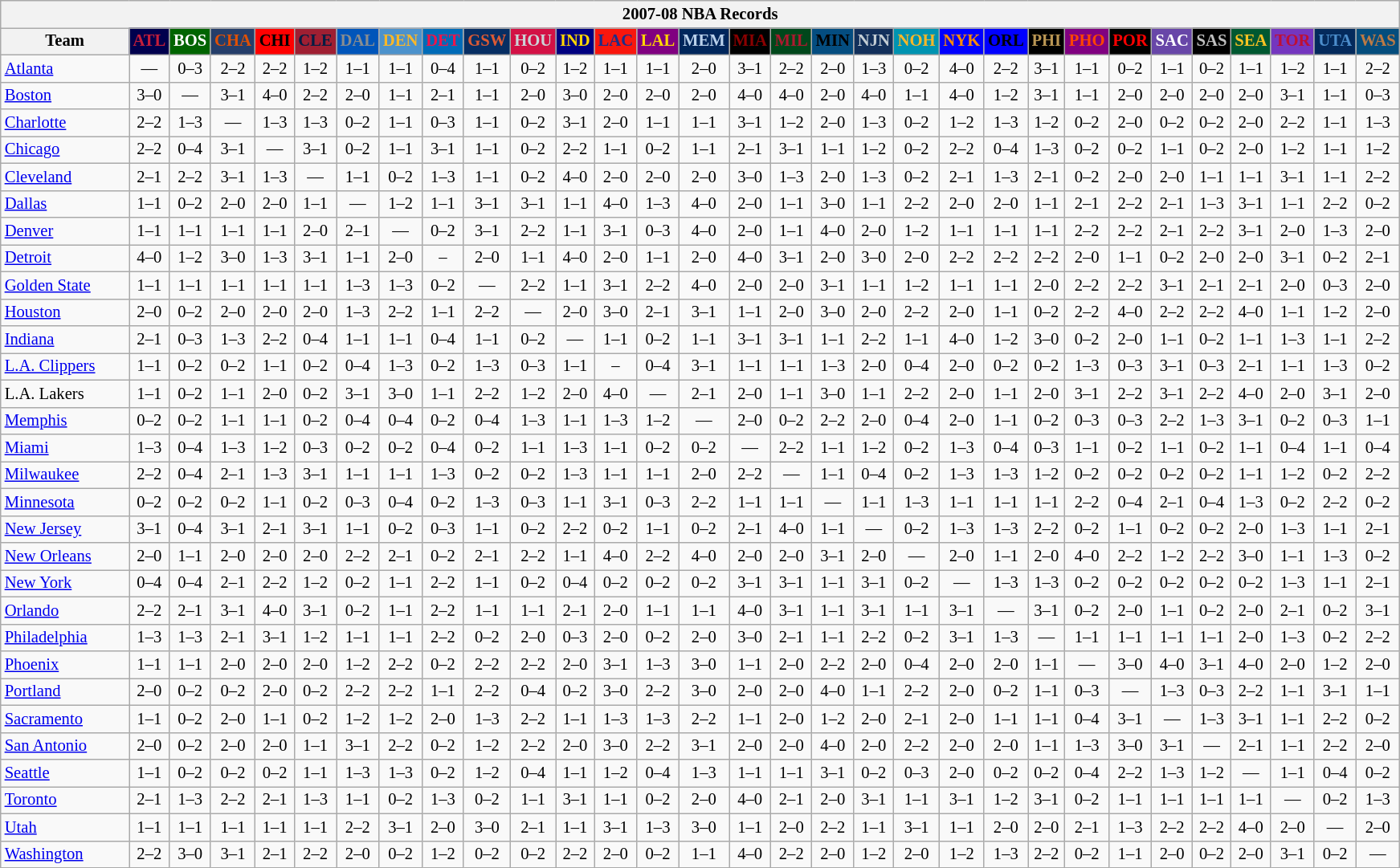<table class="wikitable" style="font-size:86%; text-align:center;">
<tr>
<th colspan=31>2007-08 NBA Records</th>
</tr>
<tr>
<th width=100>Team</th>
<th style="background:#00004d;color:#C41E3a;width=35">ATL</th>
<th style="background:#006400;color:#FFFFFF;width=35">BOS</th>
<th style="background:#253E6A;color:#DF5106;width=35">CHA</th>
<th style="background:#FF0000;color:#000000;width=35">CHI</th>
<th style="background:#9F1F32;color:#001D43;width=35">CLE</th>
<th style="background:#0055BA;color:#898D8F;width=35">DAL</th>
<th style="background:#4C92CC;color:#FDB827;width=35">DEN</th>
<th style="background:#006BB7;color:#ED164B;width=35">DET</th>
<th style="background:#072E63;color:#DC5A34;width=35">GSW</th>
<th style="background:#D31145;color:#CBD4D8;width=35">HOU</th>
<th style="background:#000080;color:#FFD700;width=35">IND</th>
<th style="background:#F9160D;color:#1A2E8B;width=35">LAC</th>
<th style="background:#800080;color:#FFD700;width=35">LAL</th>
<th style="background:#00265B;color:#BAD1EB;width=35">MEM</th>
<th style="background:#000000;color:#8B0000;width=35">MIA</th>
<th style="background:#00471B;color:#AC1A2F;width=35">MIL</th>
<th style="background:#044D80;color:#000000;width=35">MIN</th>
<th style="background:#12305B;color:#C4CED4;width=35">NJN</th>
<th style="background:#0093B1;color:#FDB827;width=35">NOH</th>
<th style="background:#0000FF;color:#FF8C00;width=35">NYK</th>
<th style="background:#0000FF;color:#000000;width=35">ORL</th>
<th style="background:#000000;color:#BB9754;width=35">PHI</th>
<th style="background:#800080;color:#FF4500;width=35">PHO</th>
<th style="background:#000000;color:#FF0000;width=35">POR</th>
<th style="background:#6846A8;color:#FFFFFF;width=35">SAC</th>
<th style="background:#000000;color:#C0C0C0;width=35">SAS</th>
<th style="background:#005831;color:#FFC322;width=35">SEA</th>
<th style="background:#7436BF;color:#BE0F34;width=35">TOR</th>
<th style="background:#042A5C;color:#4C8ECC;width=35">UTA</th>
<th style="background:#044D7D;color:#BC7A44;width=35">WAS</th>
</tr>
<tr>
<td style="text-align:left;"><a href='#'>Atlanta</a></td>
<td>—</td>
<td>0–3</td>
<td>2–2</td>
<td>2–2</td>
<td>1–2</td>
<td>1–1</td>
<td>1–1</td>
<td>0–4</td>
<td>1–1</td>
<td>0–2</td>
<td>1–2</td>
<td>1–1</td>
<td>1–1</td>
<td>2–0</td>
<td>3–1</td>
<td>2–2</td>
<td>2–0</td>
<td>1–3</td>
<td>0–2</td>
<td>4–0</td>
<td>2–2</td>
<td>3–1</td>
<td>1–1</td>
<td>0–2</td>
<td>1–1</td>
<td>0–2</td>
<td>1–1</td>
<td>1–2</td>
<td>1–1</td>
<td>2–2</td>
</tr>
<tr>
<td style="text-align:left;"><a href='#'>Boston</a></td>
<td>3–0</td>
<td>—</td>
<td>3–1</td>
<td>4–0</td>
<td>2–2</td>
<td>2–0</td>
<td>1–1</td>
<td>2–1</td>
<td>1–1</td>
<td>2–0</td>
<td>3–0</td>
<td>2–0</td>
<td>2–0</td>
<td>2–0</td>
<td>4–0</td>
<td>4–0</td>
<td>2–0</td>
<td>4–0</td>
<td>1–1</td>
<td>4–0</td>
<td>1–2</td>
<td>3–1</td>
<td>1–1</td>
<td>2–0</td>
<td>2–0</td>
<td>2–0</td>
<td>2–0</td>
<td>3–1</td>
<td>1–1</td>
<td>0–3</td>
</tr>
<tr>
<td style="text-align:left;"><a href='#'>Charlotte</a></td>
<td>2–2</td>
<td>1–3</td>
<td>—</td>
<td>1–3</td>
<td>1–3</td>
<td>0–2</td>
<td>1–1</td>
<td>0–3</td>
<td>1–1</td>
<td>0–2</td>
<td>3–1</td>
<td>2–0</td>
<td>1–1</td>
<td>1–1</td>
<td>3–1</td>
<td>1–2</td>
<td>2–0</td>
<td>1–3</td>
<td>0–2</td>
<td>1–2</td>
<td>1–3</td>
<td>1–2</td>
<td>0–2</td>
<td>2–0</td>
<td>0–2</td>
<td>0–2</td>
<td>2–0</td>
<td>2–2</td>
<td>1–1</td>
<td>1–3</td>
</tr>
<tr>
<td style="text-align:left;"><a href='#'>Chicago</a></td>
<td>2–2</td>
<td>0–4</td>
<td>3–1</td>
<td>—</td>
<td>3–1</td>
<td>0–2</td>
<td>1–1</td>
<td>3–1</td>
<td>1–1</td>
<td>0–2</td>
<td>2–2</td>
<td>1–1</td>
<td>0–2</td>
<td>1–1</td>
<td>2–1</td>
<td>3–1</td>
<td>1–1</td>
<td>1–2</td>
<td>0–2</td>
<td>2–2</td>
<td>0–4</td>
<td>1–3</td>
<td>0–2</td>
<td>0–2</td>
<td>1–1</td>
<td>0–2</td>
<td>2–0</td>
<td>1–2</td>
<td>1–1</td>
<td>1–2</td>
</tr>
<tr>
<td style="text-align:left;"><a href='#'>Cleveland</a></td>
<td>2–1</td>
<td>2–2</td>
<td>3–1</td>
<td>1–3</td>
<td>—</td>
<td>1–1</td>
<td>0–2</td>
<td>1–3</td>
<td>1–1</td>
<td>0–2</td>
<td>4–0</td>
<td>2–0</td>
<td>2–0</td>
<td>2–0</td>
<td>3–0</td>
<td>1–3</td>
<td>2–0</td>
<td>1–3</td>
<td>0–2</td>
<td>2–1</td>
<td>1–3</td>
<td>2–1</td>
<td>0–2</td>
<td>2–0</td>
<td>2–0</td>
<td>1–1</td>
<td>1–1</td>
<td>3–1</td>
<td>1–1</td>
<td>2–2</td>
</tr>
<tr>
<td style="text-align:left;"><a href='#'>Dallas</a></td>
<td>1–1</td>
<td>0–2</td>
<td>2–0</td>
<td>2–0</td>
<td>1–1</td>
<td>—</td>
<td>1–2</td>
<td>1–1</td>
<td>3–1</td>
<td>3–1</td>
<td>1–1</td>
<td>4–0</td>
<td>1–3</td>
<td>4–0</td>
<td>2–0</td>
<td>1–1</td>
<td>3–0</td>
<td>1–1</td>
<td>2–2</td>
<td>2–0</td>
<td>2–0</td>
<td>1–1</td>
<td>2–1</td>
<td>2–2</td>
<td>2–1</td>
<td>1–3</td>
<td>3–1</td>
<td>1–1</td>
<td>2–2</td>
<td>0–2</td>
</tr>
<tr>
<td style="text-align:left;"><a href='#'>Denver</a></td>
<td>1–1</td>
<td>1–1</td>
<td>1–1</td>
<td>1–1</td>
<td>2–0</td>
<td>2–1</td>
<td>—</td>
<td>0–2</td>
<td>3–1</td>
<td>2–2</td>
<td>1–1</td>
<td>3–1</td>
<td>0–3</td>
<td>4–0</td>
<td>2–0</td>
<td>1–1</td>
<td>4–0</td>
<td>2–0</td>
<td>1–2</td>
<td>1–1</td>
<td>1–1</td>
<td>1–1</td>
<td>2–2</td>
<td>2–2</td>
<td>2–1</td>
<td>2–2</td>
<td>3–1</td>
<td>2–0</td>
<td>1–3</td>
<td>2–0</td>
</tr>
<tr>
<td style="text-align:left;"><a href='#'>Detroit</a></td>
<td>4–0</td>
<td>1–2</td>
<td>3–0</td>
<td>1–3</td>
<td>3–1</td>
<td>1–1</td>
<td>2–0</td>
<td>–</td>
<td>2–0</td>
<td>1–1</td>
<td>4–0</td>
<td>2–0</td>
<td>1–1</td>
<td>2–0</td>
<td>4–0</td>
<td>3–1</td>
<td>2–0</td>
<td>3–0</td>
<td>2–0</td>
<td>2–2</td>
<td>2–2</td>
<td>2–2</td>
<td>2–0</td>
<td>1–1</td>
<td>0–2</td>
<td>2–0</td>
<td>2–0</td>
<td>3–1</td>
<td>0–2</td>
<td>2–1</td>
</tr>
<tr>
<td style="text-align:left;"><a href='#'>Golden State</a></td>
<td>1–1</td>
<td>1–1</td>
<td>1–1</td>
<td>1–1</td>
<td>1–1</td>
<td>1–3</td>
<td>1–3</td>
<td>0–2</td>
<td>—</td>
<td>2–2</td>
<td>1–1</td>
<td>3–1</td>
<td>2–2</td>
<td>4–0</td>
<td>2–0</td>
<td>2–0</td>
<td>3–1</td>
<td>1–1</td>
<td>1–2</td>
<td>1–1</td>
<td>1–1</td>
<td>2–0</td>
<td>2–2</td>
<td>2–2</td>
<td>3–1</td>
<td>2–1</td>
<td>2–1</td>
<td>2–0</td>
<td>0–3</td>
<td>2–0</td>
</tr>
<tr>
<td style="text-align:left;"><a href='#'>Houston</a></td>
<td>2–0</td>
<td>0–2</td>
<td>2–0</td>
<td>2–0</td>
<td>2–0</td>
<td>1–3</td>
<td>2–2</td>
<td>1–1</td>
<td>2–2</td>
<td>—</td>
<td>2–0</td>
<td>3–0</td>
<td>2–1</td>
<td>3–1</td>
<td>1–1</td>
<td>2–0</td>
<td>3–0</td>
<td>2–0</td>
<td>2–2</td>
<td>2–0</td>
<td>1–1</td>
<td>0–2</td>
<td>2–2</td>
<td>4–0</td>
<td>2–2</td>
<td>2–2</td>
<td>4–0</td>
<td>1–1</td>
<td>1–2</td>
<td>2–0</td>
</tr>
<tr>
<td style="text-align:left;"><a href='#'>Indiana</a></td>
<td>2–1</td>
<td>0–3</td>
<td>1–3</td>
<td>2–2</td>
<td>0–4</td>
<td>1–1</td>
<td>1–1</td>
<td>0–4</td>
<td>1–1</td>
<td>0–2</td>
<td>—</td>
<td>1–1</td>
<td>0–2</td>
<td>1–1</td>
<td>3–1</td>
<td>3–1</td>
<td>1–1</td>
<td>2–2</td>
<td>1–1</td>
<td>4–0</td>
<td>1–2</td>
<td>3–0</td>
<td>0–2</td>
<td>2–0</td>
<td>1–1</td>
<td>0–2</td>
<td>1–1</td>
<td>1–3</td>
<td>1–1</td>
<td>2–2</td>
</tr>
<tr>
<td style="text-align:left;"><a href='#'>L.A. Clippers</a></td>
<td>1–1</td>
<td>0–2</td>
<td>0–2</td>
<td>1–1</td>
<td>0–2</td>
<td>0–4</td>
<td>1–3</td>
<td>0–2</td>
<td>1–3</td>
<td>0–3</td>
<td>1–1</td>
<td>–</td>
<td>0–4</td>
<td>3–1</td>
<td>1–1</td>
<td>1–1</td>
<td>1–3</td>
<td>2–0</td>
<td>0–4</td>
<td>2–0</td>
<td>0–2</td>
<td>0–2</td>
<td>1–3</td>
<td>0–3</td>
<td>3–1</td>
<td>0–3</td>
<td>2–1</td>
<td>1–1</td>
<td>1–3</td>
<td>0–2</td>
</tr>
<tr>
<td style="text-align:left;">L.A. Lakers</td>
<td>1–1</td>
<td>0–2</td>
<td>1–1</td>
<td>2–0</td>
<td>0–2</td>
<td>3–1</td>
<td>3–0</td>
<td>1–1</td>
<td>2–2</td>
<td>1–2</td>
<td>2–0</td>
<td>4–0</td>
<td>—</td>
<td>2–1</td>
<td>2–0</td>
<td>1–1</td>
<td>3–0</td>
<td>1–1</td>
<td>2–2</td>
<td>2–0</td>
<td>1–1</td>
<td>2–0</td>
<td>3–1</td>
<td>2–2</td>
<td>3–1</td>
<td>2–2</td>
<td>4–0</td>
<td>2–0</td>
<td>3–1</td>
<td>2–0</td>
</tr>
<tr>
<td style="text-align:left;"><a href='#'>Memphis</a></td>
<td>0–2</td>
<td>0–2</td>
<td>1–1</td>
<td>1–1</td>
<td>0–2</td>
<td>0–4</td>
<td>0–4</td>
<td>0–2</td>
<td>0–4</td>
<td>1–3</td>
<td>1–1</td>
<td>1–3</td>
<td>1–2</td>
<td>—</td>
<td>2–0</td>
<td>0–2</td>
<td>2–2</td>
<td>2–0</td>
<td>0–4</td>
<td>2–0</td>
<td>1–1</td>
<td>0–2</td>
<td>0–3</td>
<td>0–3</td>
<td>2–2</td>
<td>1–3</td>
<td>3–1</td>
<td>0–2</td>
<td>0–3</td>
<td>1–1</td>
</tr>
<tr>
<td style="text-align:left;"><a href='#'>Miami</a></td>
<td>1–3</td>
<td>0–4</td>
<td>1–3</td>
<td>1–2</td>
<td>0–3</td>
<td>0–2</td>
<td>0–2</td>
<td>0–4</td>
<td>0–2</td>
<td>1–1</td>
<td>1–3</td>
<td>1–1</td>
<td>0–2</td>
<td>0–2</td>
<td>—</td>
<td>2–2</td>
<td>1–1</td>
<td>1–2</td>
<td>0–2</td>
<td>1–3</td>
<td>0–4</td>
<td>0–3</td>
<td>1–1</td>
<td>0–2</td>
<td>1–1</td>
<td>0–2</td>
<td>1–1</td>
<td>0–4</td>
<td>1–1</td>
<td>0–4</td>
</tr>
<tr>
<td style="text-align:left;"><a href='#'>Milwaukee</a></td>
<td>2–2</td>
<td>0–4</td>
<td>2–1</td>
<td>1–3</td>
<td>3–1</td>
<td>1–1</td>
<td>1–1</td>
<td>1–3</td>
<td>0–2</td>
<td>0–2</td>
<td>1–3</td>
<td>1–1</td>
<td>1–1</td>
<td>2–0</td>
<td>2–2</td>
<td>—</td>
<td>1–1</td>
<td>0–4</td>
<td>0–2</td>
<td>1–3</td>
<td>1–3</td>
<td>1–2</td>
<td>0–2</td>
<td>0–2</td>
<td>0–2</td>
<td>0–2</td>
<td>1–1</td>
<td>1–2</td>
<td>0–2</td>
<td>2–2</td>
</tr>
<tr>
<td style="text-align:left;"><a href='#'>Minnesota</a></td>
<td>0–2</td>
<td>0–2</td>
<td>0–2</td>
<td>1–1</td>
<td>0–2</td>
<td>0–3</td>
<td>0–4</td>
<td>0–2</td>
<td>1–3</td>
<td>0–3</td>
<td>1–1</td>
<td>3–1</td>
<td>0–3</td>
<td>2–2</td>
<td>1–1</td>
<td>1–1</td>
<td>—</td>
<td>1–1</td>
<td>1–3</td>
<td>1–1</td>
<td>1–1</td>
<td>1–1</td>
<td>2–2</td>
<td>0–4</td>
<td>2–1</td>
<td>0–4</td>
<td>1–3</td>
<td>0–2</td>
<td>2–2</td>
<td>0–2</td>
</tr>
<tr>
<td style="text-align:left;"><a href='#'>New Jersey</a></td>
<td>3–1</td>
<td>0–4</td>
<td>3–1</td>
<td>2–1</td>
<td>3–1</td>
<td>1–1</td>
<td>0–2</td>
<td>0–3</td>
<td>1–1</td>
<td>0–2</td>
<td>2–2</td>
<td>0–2</td>
<td>1–1</td>
<td>0–2</td>
<td>2–1</td>
<td>4–0</td>
<td>1–1</td>
<td>—</td>
<td>0–2</td>
<td>1–3</td>
<td>1–3</td>
<td>2–2</td>
<td>0–2</td>
<td>1–1</td>
<td>0–2</td>
<td>0–2</td>
<td>2–0</td>
<td>1–3</td>
<td>1–1</td>
<td>2–1</td>
</tr>
<tr>
<td style="text-align:left;"><a href='#'>New Orleans</a></td>
<td>2–0</td>
<td>1–1</td>
<td>2–0</td>
<td>2–0</td>
<td>2–0</td>
<td>2–2</td>
<td>2–1</td>
<td>0–2</td>
<td>2–1</td>
<td>2–2</td>
<td>1–1</td>
<td>4–0</td>
<td>2–2</td>
<td>4–0</td>
<td>2–0</td>
<td>2–0</td>
<td>3–1</td>
<td>2–0</td>
<td>—</td>
<td>2–0</td>
<td>1–1</td>
<td>2–0</td>
<td>4–0</td>
<td>2–2</td>
<td>1–2</td>
<td>2–2</td>
<td>3–0</td>
<td>1–1</td>
<td>1–3</td>
<td>0–2</td>
</tr>
<tr>
<td style="text-align:left;"><a href='#'>New York</a></td>
<td>0–4</td>
<td>0–4</td>
<td>2–1</td>
<td>2–2</td>
<td>1–2</td>
<td>0–2</td>
<td>1–1</td>
<td>2–2</td>
<td>1–1</td>
<td>0–2</td>
<td>0–4</td>
<td>0–2</td>
<td>0–2</td>
<td>0–2</td>
<td>3–1</td>
<td>3–1</td>
<td>1–1</td>
<td>3–1</td>
<td>0–2</td>
<td>—</td>
<td>1–3</td>
<td>1–3</td>
<td>0–2</td>
<td>0–2</td>
<td>0–2</td>
<td>0–2</td>
<td>0–2</td>
<td>1–3</td>
<td>1–1</td>
<td>2–1</td>
</tr>
<tr>
<td style="text-align:left;"><a href='#'>Orlando</a></td>
<td>2–2</td>
<td>2–1</td>
<td>3–1</td>
<td>4–0</td>
<td>3–1</td>
<td>0–2</td>
<td>1–1</td>
<td>2–2</td>
<td>1–1</td>
<td>1–1</td>
<td>2–1</td>
<td>2–0</td>
<td>1–1</td>
<td>1–1</td>
<td>4–0</td>
<td>3–1</td>
<td>1–1</td>
<td>3–1</td>
<td>1–1</td>
<td>3–1</td>
<td>—</td>
<td>3–1</td>
<td>0–2</td>
<td>2–0</td>
<td>1–1</td>
<td>0–2</td>
<td>2–0</td>
<td>2–1</td>
<td>0–2</td>
<td>3–1</td>
</tr>
<tr>
<td style="text-align:left;"><a href='#'>Philadelphia</a></td>
<td>1–3</td>
<td>1–3</td>
<td>2–1</td>
<td>3–1</td>
<td>1–2</td>
<td>1–1</td>
<td>1–1</td>
<td>2–2</td>
<td>0–2</td>
<td>2–0</td>
<td>0–3</td>
<td>2–0</td>
<td>0–2</td>
<td>2–0</td>
<td>3–0</td>
<td>2–1</td>
<td>1–1</td>
<td>2–2</td>
<td>0–2</td>
<td>3–1</td>
<td>1–3</td>
<td>—</td>
<td>1–1</td>
<td>1–1</td>
<td>1–1</td>
<td>1–1</td>
<td>2–0</td>
<td>1–3</td>
<td>0–2</td>
<td>2–2</td>
</tr>
<tr>
<td style="text-align:left;"><a href='#'>Phoenix</a></td>
<td>1–1</td>
<td>1–1</td>
<td>2–0</td>
<td>2–0</td>
<td>2–0</td>
<td>1–2</td>
<td>2–2</td>
<td>0–2</td>
<td>2–2</td>
<td>2–2</td>
<td>2–0</td>
<td>3–1</td>
<td>1–3</td>
<td>3–0</td>
<td>1–1</td>
<td>2–0</td>
<td>2–2</td>
<td>2–0</td>
<td>0–4</td>
<td>2–0</td>
<td>2–0</td>
<td>1–1</td>
<td>—</td>
<td>3–0</td>
<td>4–0</td>
<td>3–1</td>
<td>4–0</td>
<td>2–0</td>
<td>1–2</td>
<td>2–0</td>
</tr>
<tr>
<td style="text-align:left;"><a href='#'>Portland</a></td>
<td>2–0</td>
<td>0–2</td>
<td>0–2</td>
<td>2–0</td>
<td>0–2</td>
<td>2–2</td>
<td>2–2</td>
<td>1–1</td>
<td>2–2</td>
<td>0–4</td>
<td>0–2</td>
<td>3–0</td>
<td>2–2</td>
<td>3–0</td>
<td>2–0</td>
<td>2–0</td>
<td>4–0</td>
<td>1–1</td>
<td>2–2</td>
<td>2–0</td>
<td>0–2</td>
<td>1–1</td>
<td>0–3</td>
<td>—</td>
<td>1–3</td>
<td>0–3</td>
<td>2–2</td>
<td>1–1</td>
<td>3–1</td>
<td>1–1</td>
</tr>
<tr>
<td style="text-align:left;"><a href='#'>Sacramento</a></td>
<td>1–1</td>
<td>0–2</td>
<td>2–0</td>
<td>1–1</td>
<td>0–2</td>
<td>1–2</td>
<td>1–2</td>
<td>2–0</td>
<td>1–3</td>
<td>2–2</td>
<td>1–1</td>
<td>1–3</td>
<td>1–3</td>
<td>2–2</td>
<td>1–1</td>
<td>2–0</td>
<td>1–2</td>
<td>2–0</td>
<td>2–1</td>
<td>2–0</td>
<td>1–1</td>
<td>1–1</td>
<td>0–4</td>
<td>3–1</td>
<td>—</td>
<td>1–3</td>
<td>3–1</td>
<td>1–1</td>
<td>2–2</td>
<td>0–2</td>
</tr>
<tr>
<td style="text-align:left;"><a href='#'>San Antonio</a></td>
<td>2–0</td>
<td>0–2</td>
<td>2–0</td>
<td>2–0</td>
<td>1–1</td>
<td>3–1</td>
<td>2–2</td>
<td>0–2</td>
<td>1–2</td>
<td>2–2</td>
<td>2–0</td>
<td>3–0</td>
<td>2–2</td>
<td>3–1</td>
<td>2–0</td>
<td>2–0</td>
<td>4–0</td>
<td>2–0</td>
<td>2–2</td>
<td>2–0</td>
<td>2–0</td>
<td>1–1</td>
<td>1–3</td>
<td>3–0</td>
<td>3–1</td>
<td>—</td>
<td>2–1</td>
<td>1–1</td>
<td>2–2</td>
<td>2–0</td>
</tr>
<tr>
<td style="text-align:left;"><a href='#'>Seattle</a></td>
<td>1–1</td>
<td>0–2</td>
<td>0–2</td>
<td>0–2</td>
<td>1–1</td>
<td>1–3</td>
<td>1–3</td>
<td>0–2</td>
<td>1–2</td>
<td>0–4</td>
<td>1–1</td>
<td>1–2</td>
<td>0–4</td>
<td>1–3</td>
<td>1–1</td>
<td>1–1</td>
<td>3–1</td>
<td>0–2</td>
<td>0–3</td>
<td>2–0</td>
<td>0–2</td>
<td>0–2</td>
<td>0–4</td>
<td>2–2</td>
<td>1–3</td>
<td>1–2</td>
<td>—</td>
<td>1–1</td>
<td>0–4</td>
<td>0–2</td>
</tr>
<tr>
<td style="text-align:left;"><a href='#'>Toronto</a></td>
<td>2–1</td>
<td>1–3</td>
<td>2–2</td>
<td>2–1</td>
<td>1–3</td>
<td>1–1</td>
<td>0–2</td>
<td>1–3</td>
<td>0–2</td>
<td>1–1</td>
<td>3–1</td>
<td>1–1</td>
<td>0–2</td>
<td>2–0</td>
<td>4–0</td>
<td>2–1</td>
<td>2–0</td>
<td>3–1</td>
<td>1–1</td>
<td>3–1</td>
<td>1–2</td>
<td>3–1</td>
<td>0–2</td>
<td>1–1</td>
<td>1–1</td>
<td>1–1</td>
<td>1–1</td>
<td>—</td>
<td>0–2</td>
<td>1–3</td>
</tr>
<tr>
<td style="text-align:left;"><a href='#'>Utah</a></td>
<td>1–1</td>
<td>1–1</td>
<td>1–1</td>
<td>1–1</td>
<td>1–1</td>
<td>2–2</td>
<td>3–1</td>
<td>2–0</td>
<td>3–0</td>
<td>2–1</td>
<td>1–1</td>
<td>3–1</td>
<td>1–3</td>
<td>3–0</td>
<td>1–1</td>
<td>2–0</td>
<td>2–2</td>
<td>1–1</td>
<td>3–1</td>
<td>1–1</td>
<td>2–0</td>
<td>2–0</td>
<td>2–1</td>
<td>1–3</td>
<td>2–2</td>
<td>2–2</td>
<td>4–0</td>
<td>2–0</td>
<td>—</td>
<td>2–0</td>
</tr>
<tr>
<td style="text-align:left;"><a href='#'>Washington</a></td>
<td>2–2</td>
<td>3–0</td>
<td>3–1</td>
<td>2–1</td>
<td>2–2</td>
<td>2–0</td>
<td>0–2</td>
<td>1–2</td>
<td>0–2</td>
<td>0–2</td>
<td>2–2</td>
<td>2–0</td>
<td>0–2</td>
<td>1–1</td>
<td>4–0</td>
<td>2–2</td>
<td>2–0</td>
<td>1–2</td>
<td>2–0</td>
<td>1–2</td>
<td>1–3</td>
<td>2–2</td>
<td>0–2</td>
<td>1–1</td>
<td>2–0</td>
<td>0–2</td>
<td>2–0</td>
<td>3–1</td>
<td>0–2</td>
<td>—</td>
</tr>
</table>
